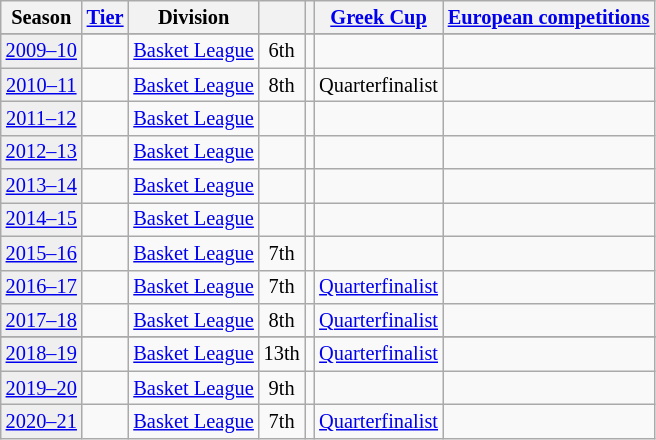<table class="wikitable" style="font-size:85%; text-align:center">
<tr>
<th>Season</th>
<th><a href='#'>Tier</a></th>
<th>Division</th>
<th></th>
<th></th>
<th><a href='#'>Greek Cup</a></th>
<th colspan=2><a href='#'>European competitions</a></th>
</tr>
<tr>
</tr>
<tr>
<td bgcolor=#efefef><a href='#'>2009–10</a></td>
<td></td>
<td align=left><a href='#'>Basket League</a></td>
<td>6th</td>
<td></td>
<td></td>
<td colspan=3></td>
</tr>
<tr>
<td bgcolor=#efefef><a href='#'>2010–11</a></td>
<td></td>
<td align=left><a href='#'>Basket League</a></td>
<td>8th</td>
<td></td>
<td>Quarterfinalist</td>
<td colspan=3></td>
</tr>
<tr>
<td bgcolor=#efefef><a href='#'>2011–12</a></td>
<td></td>
<td align=left><a href='#'>Basket League</a></td>
<td></td>
<td></td>
<td></td>
<td colspan=2></td>
</tr>
<tr>
<td bgcolor=#efefef><a href='#'>2012–13</a></td>
<td></td>
<td align=left><a href='#'>Basket League</a></td>
<td></td>
<td></td>
<td></td>
<td colspan=2></td>
</tr>
<tr>
<td bgcolor=#efefef><a href='#'>2013–14</a></td>
<td></td>
<td align=left><a href='#'>Basket League</a></td>
<td></td>
<td></td>
<td></td>
<td colspan=2></td>
</tr>
<tr>
<td bgcolor=#efefef><a href='#'>2014–15</a></td>
<td></td>
<td align=left><a href='#'>Basket League</a></td>
<td></td>
<td></td>
<td></td>
<td colspan=3></td>
</tr>
<tr>
<td bgcolor=#efefef><a href='#'>2015–16</a></td>
<td></td>
<td align=left><a href='#'>Basket League</a></td>
<td>7th</td>
<td></td>
<td></td>
<td colspan=2></td>
</tr>
<tr>
<td bgcolor=#efefef><a href='#'>2016–17</a></td>
<td></td>
<td align=left><a href='#'>Basket League</a></td>
<td>7th</td>
<td></td>
<td><a href='#'>Quarterfinalist</a></td>
<td colspan=3></td>
</tr>
<tr>
<td bgcolor=#efefef><a href='#'>2017–18</a></td>
<td></td>
<td align=left><a href='#'>Basket League</a></td>
<td>8th</td>
<td></td>
<td><a href='#'>Quarterfinalist</a></td>
<td colspan=3></td>
</tr>
<tr>
</tr>
<tr>
<td bgcolor=#efefef><a href='#'>2018–19</a></td>
<td></td>
<td align=left><a href='#'>Basket League</a></td>
<td>13th</td>
<td></td>
<td><a href='#'>Quarterfinalist</a></td>
<td colspan=3></td>
</tr>
<tr>
<td bgcolor=#efefef><a href='#'>2019–20</a></td>
<td></td>
<td align=left><a href='#'>Basket League</a></td>
<td>9th</td>
<td></td>
<td></td>
<td colspan=3></td>
</tr>
<tr>
<td bgcolor=#efefef><a href='#'>2020–21</a></td>
<td></td>
<td align=left><a href='#'>Basket League</a></td>
<td>7th</td>
<td></td>
<td><a href='#'>Quarterfinalist</a></td>
<td colspan=3></td>
</tr>
</table>
